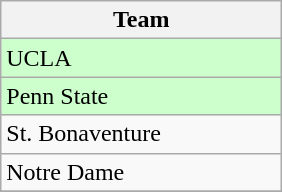<table class="wikitable" style="text-align: center;">
<tr>
<th width="180">Team</th>
</tr>
<tr bgcolor=#ccffcc>
<td align="left">UCLA</td>
</tr>
<tr bgcolor=#ccffcc>
<td align="left">Penn State</td>
</tr>
<tr>
<td align="left">St. Bonaventure</td>
</tr>
<tr>
<td align="left">Notre Dame</td>
</tr>
<tr>
</tr>
</table>
